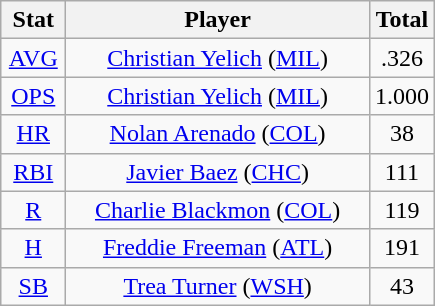<table class="wikitable" style="text-align:center;">
<tr>
<th style="width:15%;">Stat</th>
<th>Player</th>
<th style="width:15%;">Total</th>
</tr>
<tr>
<td><a href='#'>AVG</a></td>
<td><a href='#'>Christian Yelich</a> (<a href='#'>MIL</a>)</td>
<td>.326</td>
</tr>
<tr>
<td><a href='#'>OPS</a></td>
<td><a href='#'>Christian Yelich</a> (<a href='#'>MIL</a>)</td>
<td>1.000</td>
</tr>
<tr>
<td><a href='#'>HR</a></td>
<td><a href='#'>Nolan Arenado</a> (<a href='#'>COL</a>)</td>
<td>38</td>
</tr>
<tr>
<td><a href='#'>RBI</a></td>
<td><a href='#'>Javier Baez</a> (<a href='#'>CHC</a>)</td>
<td>111</td>
</tr>
<tr>
<td><a href='#'>R</a></td>
<td><a href='#'>Charlie Blackmon</a> (<a href='#'>COL</a>)</td>
<td>119</td>
</tr>
<tr>
<td><a href='#'>H</a></td>
<td><a href='#'>Freddie Freeman</a> (<a href='#'>ATL</a>)</td>
<td>191</td>
</tr>
<tr>
<td><a href='#'>SB</a></td>
<td><a href='#'>Trea Turner</a> (<a href='#'>WSH</a>)</td>
<td>43</td>
</tr>
</table>
